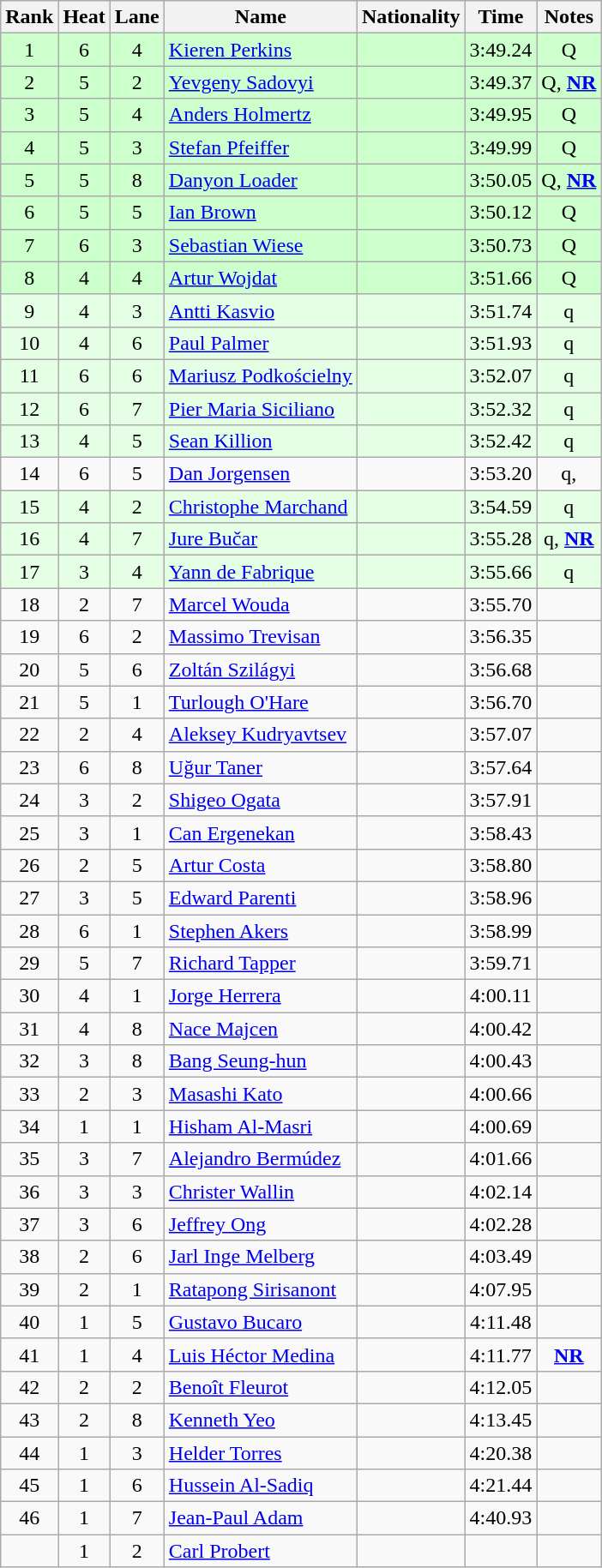<table class="wikitable sortable" style="text-align:center">
<tr>
<th>Rank</th>
<th>Heat</th>
<th>Lane</th>
<th>Name</th>
<th>Nationality</th>
<th>Time</th>
<th>Notes</th>
</tr>
<tr bgcolor=#cfc>
<td>1</td>
<td>6</td>
<td>4</td>
<td align=left><a href='#'>Kieren Perkins</a></td>
<td align=left></td>
<td>3:49.24</td>
<td>Q</td>
</tr>
<tr bgcolor=#cfc>
<td>2</td>
<td>5</td>
<td>2</td>
<td align=left><a href='#'>Yevgeny Sadovyi</a></td>
<td align=left></td>
<td>3:49.37</td>
<td>Q, <strong><a href='#'>NR</a></strong></td>
</tr>
<tr bgcolor=#cfc>
<td>3</td>
<td>5</td>
<td>4</td>
<td align=left><a href='#'>Anders Holmertz</a></td>
<td align=left></td>
<td>3:49.95</td>
<td>Q</td>
</tr>
<tr bgcolor=#cfc>
<td>4</td>
<td>5</td>
<td>3</td>
<td align=left><a href='#'>Stefan Pfeiffer</a></td>
<td align=left></td>
<td>3:49.99</td>
<td>Q</td>
</tr>
<tr bgcolor=#cfc>
<td>5</td>
<td>5</td>
<td>8</td>
<td align=left><a href='#'>Danyon Loader</a></td>
<td align=left></td>
<td>3:50.05</td>
<td>Q, <strong><a href='#'>NR</a></strong></td>
</tr>
<tr bgcolor=#cfc>
<td>6</td>
<td>5</td>
<td>5</td>
<td align=left><a href='#'>Ian Brown</a></td>
<td align=left></td>
<td>3:50.12</td>
<td>Q</td>
</tr>
<tr bgcolor=#cfc>
<td>7</td>
<td>6</td>
<td>3</td>
<td align=left><a href='#'>Sebastian Wiese</a></td>
<td align=left></td>
<td>3:50.73</td>
<td>Q</td>
</tr>
<tr bgcolor=#cfc>
<td>8</td>
<td>4</td>
<td>4</td>
<td align=left><a href='#'>Artur Wojdat</a></td>
<td align=left></td>
<td>3:51.66</td>
<td>Q</td>
</tr>
<tr bgcolor=e5ffe5>
<td>9</td>
<td>4</td>
<td>3</td>
<td align=left><a href='#'>Antti Kasvio</a></td>
<td align=left></td>
<td>3:51.74</td>
<td>q</td>
</tr>
<tr bgcolor=e5ffe5>
<td>10</td>
<td>4</td>
<td>6</td>
<td align=left><a href='#'>Paul Palmer</a></td>
<td align=left></td>
<td>3:51.93</td>
<td>q</td>
</tr>
<tr bgcolor=e5ffe5>
<td>11</td>
<td>6</td>
<td>6</td>
<td align=left><a href='#'>Mariusz Podkościelny</a></td>
<td align=left></td>
<td>3:52.07</td>
<td>q</td>
</tr>
<tr bgcolor=e5ffe5>
<td>12</td>
<td>6</td>
<td>7</td>
<td align=left><a href='#'>Pier Maria Siciliano</a></td>
<td align=left></td>
<td>3:52.32</td>
<td>q</td>
</tr>
<tr bgcolor=e5ffe5>
<td>13</td>
<td>4</td>
<td>5</td>
<td align=left><a href='#'>Sean Killion</a></td>
<td align=left></td>
<td>3:52.42</td>
<td>q</td>
</tr>
<tr>
<td>14</td>
<td>6</td>
<td>5</td>
<td align=left><a href='#'>Dan Jorgensen</a></td>
<td align=left></td>
<td>3:53.20</td>
<td>q, </td>
</tr>
<tr bgcolor=e5ffe5>
<td>15</td>
<td>4</td>
<td>2</td>
<td align=left><a href='#'>Christophe Marchand</a></td>
<td align=left></td>
<td>3:54.59</td>
<td>q</td>
</tr>
<tr bgcolor=e5ffe5>
<td>16</td>
<td>4</td>
<td>7</td>
<td align=left><a href='#'>Jure Bučar</a></td>
<td align=left></td>
<td>3:55.28</td>
<td>q, <strong><a href='#'>NR</a></strong></td>
</tr>
<tr bgcolor=e5ffe5>
<td>17</td>
<td>3</td>
<td>4</td>
<td align=left><a href='#'>Yann de Fabrique</a></td>
<td align=left></td>
<td>3:55.66</td>
<td>q</td>
</tr>
<tr>
<td>18</td>
<td>2</td>
<td>7</td>
<td align=left><a href='#'>Marcel Wouda</a></td>
<td align=left></td>
<td>3:55.70</td>
<td></td>
</tr>
<tr>
<td>19</td>
<td>6</td>
<td>2</td>
<td align=left><a href='#'>Massimo Trevisan</a></td>
<td align=left></td>
<td>3:56.35</td>
<td></td>
</tr>
<tr>
<td>20</td>
<td>5</td>
<td>6</td>
<td align=left><a href='#'>Zoltán Szilágyi</a></td>
<td align=left></td>
<td>3:56.68</td>
<td></td>
</tr>
<tr>
<td>21</td>
<td>5</td>
<td>1</td>
<td align=left><a href='#'>Turlough O'Hare</a></td>
<td align=left></td>
<td>3:56.70</td>
<td></td>
</tr>
<tr>
<td>22</td>
<td>2</td>
<td>4</td>
<td align=left><a href='#'>Aleksey Kudryavtsev</a></td>
<td align=left></td>
<td>3:57.07</td>
<td></td>
</tr>
<tr>
<td>23</td>
<td>6</td>
<td>8</td>
<td align=left><a href='#'>Uğur Taner</a></td>
<td align=left></td>
<td>3:57.64</td>
<td></td>
</tr>
<tr>
<td>24</td>
<td>3</td>
<td>2</td>
<td align=left><a href='#'>Shigeo Ogata</a></td>
<td align=left></td>
<td>3:57.91</td>
<td></td>
</tr>
<tr>
<td>25</td>
<td>3</td>
<td>1</td>
<td align=left><a href='#'>Can Ergenekan</a></td>
<td align=left></td>
<td>3:58.43</td>
<td></td>
</tr>
<tr>
<td>26</td>
<td>2</td>
<td>5</td>
<td align=left><a href='#'>Artur Costa</a></td>
<td align=left></td>
<td>3:58.80</td>
<td></td>
</tr>
<tr>
<td>27</td>
<td>3</td>
<td>5</td>
<td align=left><a href='#'>Edward Parenti</a></td>
<td align=left></td>
<td>3:58.96</td>
<td></td>
</tr>
<tr>
<td>28</td>
<td>6</td>
<td>1</td>
<td align=left><a href='#'>Stephen Akers</a></td>
<td align=left></td>
<td>3:58.99</td>
<td></td>
</tr>
<tr>
<td>29</td>
<td>5</td>
<td>7</td>
<td align=left><a href='#'>Richard Tapper</a></td>
<td align=left></td>
<td>3:59.71</td>
<td></td>
</tr>
<tr>
<td>30</td>
<td>4</td>
<td>1</td>
<td align=left><a href='#'>Jorge Herrera</a></td>
<td align=left></td>
<td>4:00.11</td>
<td></td>
</tr>
<tr>
<td>31</td>
<td>4</td>
<td>8</td>
<td align=left><a href='#'>Nace Majcen</a></td>
<td align=left></td>
<td>4:00.42</td>
<td></td>
</tr>
<tr>
<td>32</td>
<td>3</td>
<td>8</td>
<td align=left><a href='#'>Bang Seung-hun</a></td>
<td align=left></td>
<td>4:00.43</td>
<td></td>
</tr>
<tr>
<td>33</td>
<td>2</td>
<td>3</td>
<td align=left><a href='#'>Masashi Kato</a></td>
<td align=left></td>
<td>4:00.66</td>
<td></td>
</tr>
<tr>
<td>34</td>
<td>1</td>
<td>1</td>
<td align=left><a href='#'>Hisham Al-Masri</a></td>
<td align=left></td>
<td>4:00.69</td>
<td></td>
</tr>
<tr>
<td>35</td>
<td>3</td>
<td>7</td>
<td align=left><a href='#'>Alejandro Bermúdez</a></td>
<td align=left></td>
<td>4:01.66</td>
<td></td>
</tr>
<tr>
<td>36</td>
<td>3</td>
<td>3</td>
<td align=left><a href='#'>Christer Wallin</a></td>
<td align=left></td>
<td>4:02.14</td>
<td></td>
</tr>
<tr>
<td>37</td>
<td>3</td>
<td>6</td>
<td align=left><a href='#'>Jeffrey Ong</a></td>
<td align=left></td>
<td>4:02.28</td>
<td></td>
</tr>
<tr>
<td>38</td>
<td>2</td>
<td>6</td>
<td align=left><a href='#'>Jarl Inge Melberg</a></td>
<td align=left></td>
<td>4:03.49</td>
<td></td>
</tr>
<tr>
<td>39</td>
<td>2</td>
<td>1</td>
<td align=left><a href='#'>Ratapong Sirisanont</a></td>
<td align=left></td>
<td>4:07.95</td>
<td></td>
</tr>
<tr>
<td>40</td>
<td>1</td>
<td>5</td>
<td align=left><a href='#'>Gustavo Bucaro</a></td>
<td align=left></td>
<td>4:11.48</td>
<td></td>
</tr>
<tr>
<td>41</td>
<td>1</td>
<td>4</td>
<td align=left><a href='#'>Luis Héctor Medina</a></td>
<td align=left></td>
<td>4:11.77</td>
<td><strong><a href='#'>NR</a></strong></td>
</tr>
<tr>
<td>42</td>
<td>2</td>
<td>2</td>
<td align=left><a href='#'>Benoît Fleurot</a></td>
<td align=left></td>
<td>4:12.05</td>
<td></td>
</tr>
<tr>
<td>43</td>
<td>2</td>
<td>8</td>
<td align=left><a href='#'>Kenneth Yeo</a></td>
<td align=left></td>
<td>4:13.45</td>
<td></td>
</tr>
<tr>
<td>44</td>
<td>1</td>
<td>3</td>
<td align=left><a href='#'>Helder Torres</a></td>
<td align=left></td>
<td>4:20.38</td>
<td></td>
</tr>
<tr>
<td>45</td>
<td>1</td>
<td>6</td>
<td align=left><a href='#'>Hussein Al-Sadiq</a></td>
<td align=left></td>
<td>4:21.44</td>
<td></td>
</tr>
<tr>
<td>46</td>
<td>1</td>
<td>7</td>
<td align=left><a href='#'>Jean-Paul Adam</a></td>
<td align=left></td>
<td>4:40.93</td>
<td></td>
</tr>
<tr>
<td></td>
<td>1</td>
<td>2</td>
<td align=left><a href='#'>Carl Probert</a></td>
<td align=left></td>
<td></td>
<td></td>
</tr>
</table>
